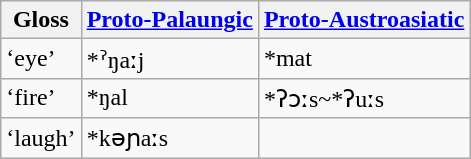<table class="wikitable">
<tr>
<th>Gloss</th>
<th><a href='#'>Proto-Palaungic</a></th>
<th><a href='#'>Proto-Austroasiatic</a></th>
</tr>
<tr>
<td>‘eye’</td>
<td>*ˀŋaːj</td>
<td>*mat</td>
</tr>
<tr>
<td>‘fire’</td>
<td>*ŋal</td>
<td>*ʔɔːs~*ʔuːs</td>
</tr>
<tr>
<td>‘laugh’</td>
<td>*kəɲaːs</td>
<td></td>
</tr>
</table>
